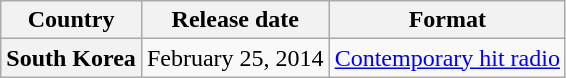<table class="wikitable plainrowheaders">
<tr>
<th scope="col">Country</th>
<th scope="col">Release date</th>
<th scope="col">Format</th>
</tr>
<tr>
<th scope="row">South Korea</th>
<td>February 25, 2014</td>
<td><a href='#'>Contemporary hit radio</a></td>
</tr>
</table>
